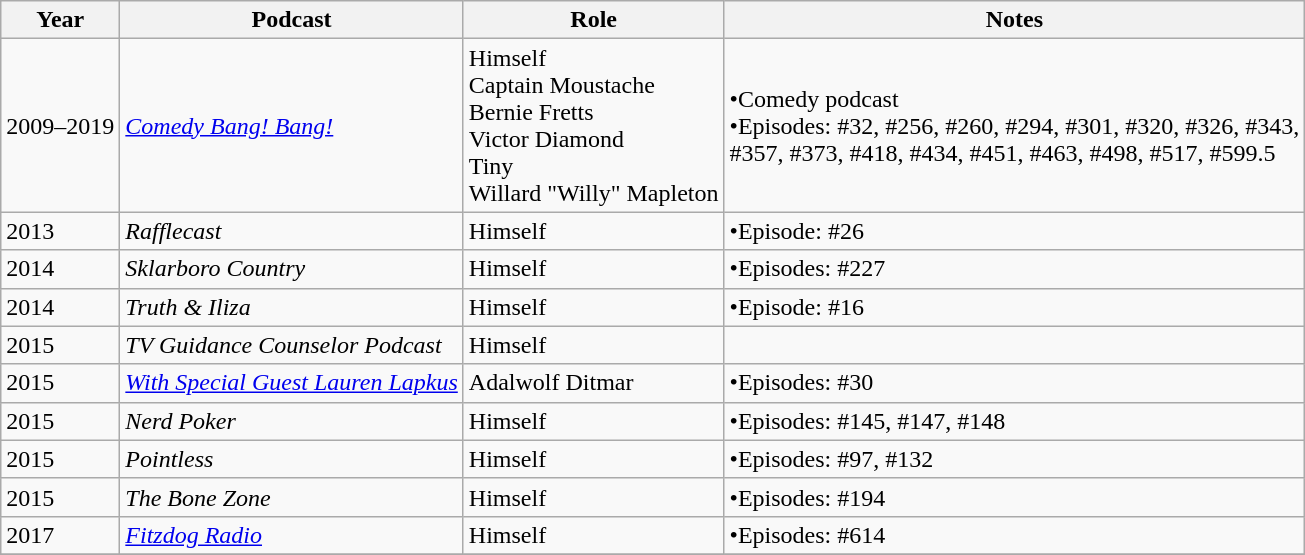<table class="wikitable">
<tr>
<th>Year</th>
<th>Podcast</th>
<th>Role</th>
<th>Notes</th>
</tr>
<tr>
<td>2009–2019</td>
<td><em><a href='#'>Comedy Bang! Bang!</a></em></td>
<td>Himself<br>Captain Moustache<br>Bernie Fretts<br>Victor Diamond<br>Tiny<br>Willard "Willy" Mapleton</td>
<td>•Comedy podcast <br>•Episodes: #32, #256, #260, #294, #301, #320, #326, #343,<br>#357, #373, #418, #434, #451, #463, #498, #517, #599.5</td>
</tr>
<tr>
<td>2013</td>
<td><em>Rafflecast</em></td>
<td>Himself</td>
<td>•Episode: #26</td>
</tr>
<tr>
<td>2014</td>
<td><em>Sklarboro Country</em></td>
<td>Himself</td>
<td>•Episodes: #227</td>
</tr>
<tr>
<td>2014</td>
<td><em>Truth & Iliza</em></td>
<td>Himself</td>
<td>•Episode: #16</td>
</tr>
<tr>
<td>2015</td>
<td><em>TV Guidance Counselor Podcast</em></td>
<td>Himself</td>
<td></td>
</tr>
<tr>
<td>2015</td>
<td><em><a href='#'>With Special Guest Lauren Lapkus</a></em></td>
<td>Adalwolf Ditmar</td>
<td>•Episodes: #30</td>
</tr>
<tr>
<td>2015</td>
<td><em>Nerd Poker</em></td>
<td>Himself</td>
<td>•Episodes: #145, #147, #148</td>
</tr>
<tr>
<td>2015</td>
<td><em>Pointless</em></td>
<td>Himself</td>
<td>•Episodes: #97, #132</td>
</tr>
<tr>
<td>2015</td>
<td><em>The Bone Zone</em></td>
<td>Himself</td>
<td>•Episodes: #194</td>
</tr>
<tr>
<td>2017</td>
<td><em><a href='#'>Fitzdog Radio</a></em></td>
<td>Himself</td>
<td>•Episodes: #614</td>
</tr>
<tr>
</tr>
</table>
